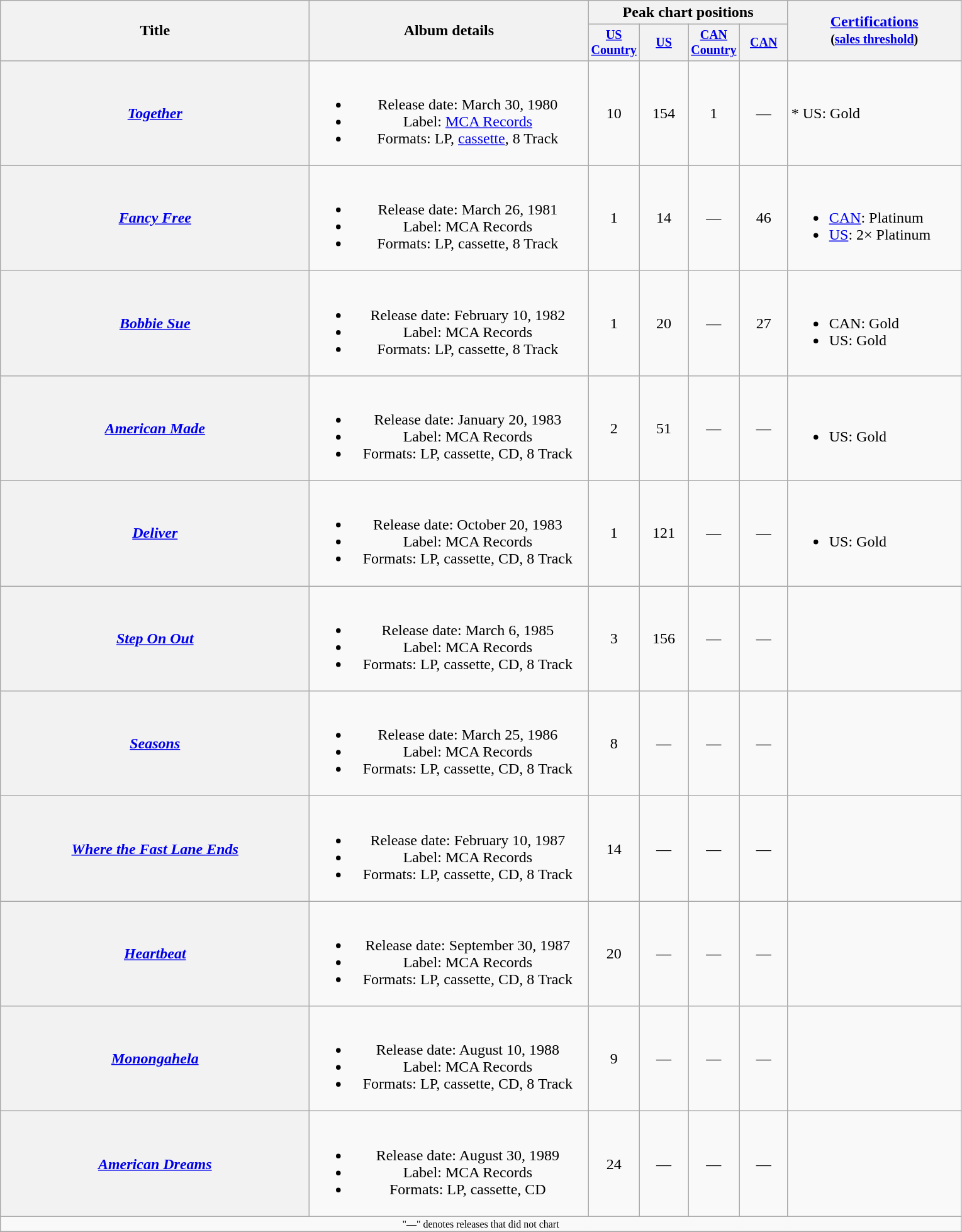<table class="wikitable plainrowheaders" style="text-align:center;">
<tr>
<th rowspan="2" style="width:20em;">Title</th>
<th rowspan="2" style="width:18em;">Album details</th>
<th colspan="4">Peak chart positions</th>
<th rowspan="2" style="width:11em;"><a href='#'>Certifications</a><br><small>(<a href='#'>sales threshold</a>)</small></th>
</tr>
<tr style="font-size:smaller;">
<th width="45"><a href='#'>US Country</a><br></th>
<th width="45"><a href='#'>US</a><br></th>
<th width="45"><a href='#'>CAN Country</a><br></th>
<th width="45"><a href='#'>CAN</a><br></th>
</tr>
<tr>
<th scope="row"><em><a href='#'>Together</a></em></th>
<td><br><ul><li>Release date: March 30, 1980</li><li>Label: <a href='#'>MCA Records</a></li><li>Formats: LP, <a href='#'>cassette</a>, 8 Track</li></ul></td>
<td>10</td>
<td>154</td>
<td>1</td>
<td>—</td>
<td align="left">* US: Gold</td>
</tr>
<tr>
<th scope="row"><em><a href='#'>Fancy Free</a></em></th>
<td><br><ul><li>Release date: March 26, 1981</li><li>Label: MCA Records</li><li>Formats: LP, cassette, 8 Track</li></ul></td>
<td>1</td>
<td>14</td>
<td>—</td>
<td>46</td>
<td align="left"><br><ul><li><a href='#'>CAN</a>: Platinum</li><li><a href='#'>US</a>: 2× Platinum</li></ul></td>
</tr>
<tr>
<th scope="row"><em><a href='#'>Bobbie Sue</a></em></th>
<td><br><ul><li>Release date: February 10, 1982</li><li>Label: MCA Records</li><li>Formats: LP, cassette, 8 Track</li></ul></td>
<td>1</td>
<td>20</td>
<td>—</td>
<td>27</td>
<td align="left"><br><ul><li>CAN: Gold</li><li>US: Gold</li></ul></td>
</tr>
<tr>
<th scope="row"><em><a href='#'>American Made</a></em></th>
<td><br><ul><li>Release date: January 20, 1983</li><li>Label: MCA Records</li><li>Formats: LP, cassette, CD, 8 Track</li></ul></td>
<td>2</td>
<td>51</td>
<td>—</td>
<td>—</td>
<td align="left"><br><ul><li>US: Gold</li></ul></td>
</tr>
<tr>
<th scope="row"><em><a href='#'>Deliver</a></em></th>
<td><br><ul><li>Release date: October 20, 1983</li><li>Label: MCA Records</li><li>Formats: LP, cassette, CD, 8 Track</li></ul></td>
<td>1</td>
<td>121</td>
<td>—</td>
<td>—</td>
<td align="left"><br><ul><li>US: Gold</li></ul></td>
</tr>
<tr>
<th scope="row"><em><a href='#'>Step On Out</a></em></th>
<td><br><ul><li>Release date: March 6, 1985</li><li>Label: MCA Records</li><li>Formats: LP, cassette, CD, 8 Track</li></ul></td>
<td>3</td>
<td>156</td>
<td>—</td>
<td>—</td>
<td></td>
</tr>
<tr>
<th scope="row"><em><a href='#'>Seasons</a></em></th>
<td><br><ul><li>Release date: March 25, 1986</li><li>Label: MCA Records</li><li>Formats: LP, cassette, CD, 8 Track</li></ul></td>
<td>8</td>
<td>—</td>
<td>—</td>
<td>—</td>
<td></td>
</tr>
<tr>
<th scope="row"><em><a href='#'>Where the Fast Lane Ends</a></em></th>
<td><br><ul><li>Release date: February 10, 1987</li><li>Label: MCA Records</li><li>Formats: LP, cassette, CD, 8 Track</li></ul></td>
<td>14</td>
<td>—</td>
<td>—</td>
<td>—</td>
<td></td>
</tr>
<tr>
<th scope="row"><em><a href='#'>Heartbeat</a></em></th>
<td><br><ul><li>Release date: September 30, 1987</li><li>Label: MCA Records</li><li>Formats: LP, cassette, CD, 8 Track</li></ul></td>
<td>20</td>
<td>—</td>
<td>—</td>
<td>—</td>
<td></td>
</tr>
<tr>
<th scope="row"><em><a href='#'>Monongahela</a></em></th>
<td><br><ul><li>Release date: August 10, 1988</li><li>Label: MCA Records</li><li>Formats: LP, cassette, CD, 8 Track</li></ul></td>
<td>9</td>
<td>—</td>
<td>—</td>
<td>—</td>
<td></td>
</tr>
<tr>
<th scope="row"><em><a href='#'>American Dreams</a></em></th>
<td><br><ul><li>Release date: August 30, 1989</li><li>Label: MCA Records</li><li>Formats: LP, cassette, CD</li></ul></td>
<td>24</td>
<td>—</td>
<td>—</td>
<td>—</td>
<td></td>
</tr>
<tr>
<td colspan="10" style="font-size:8pt">"—" denotes releases that did not chart</td>
</tr>
<tr>
</tr>
</table>
